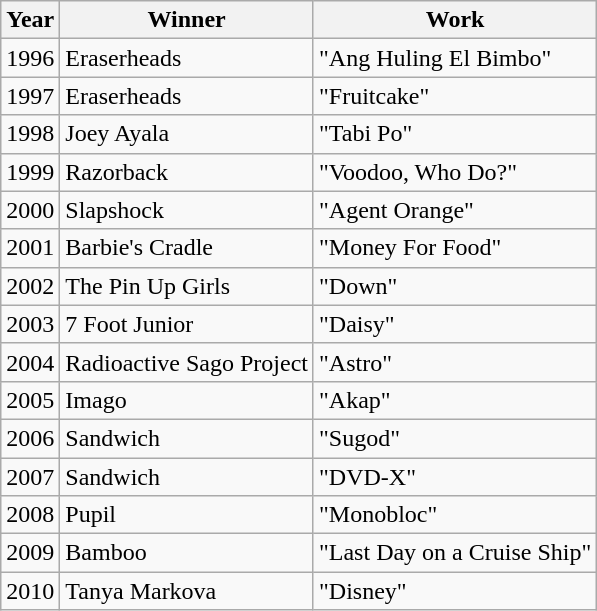<table class="wikitable">
<tr>
<th>Year</th>
<th>Winner</th>
<th>Work</th>
</tr>
<tr>
<td>1996</td>
<td>Eraserheads</td>
<td>"Ang Huling El Bimbo"</td>
</tr>
<tr>
<td>1997</td>
<td>Eraserheads</td>
<td>"Fruitcake"</td>
</tr>
<tr>
<td>1998</td>
<td>Joey Ayala</td>
<td>"Tabi Po"</td>
</tr>
<tr>
<td>1999</td>
<td>Razorback</td>
<td>"Voodoo, Who Do?"</td>
</tr>
<tr>
<td>2000</td>
<td>Slapshock</td>
<td>"Agent Orange"</td>
</tr>
<tr>
<td>2001</td>
<td>Barbie's Cradle</td>
<td>"Money For Food"</td>
</tr>
<tr>
<td>2002</td>
<td>The Pin Up Girls</td>
<td>"Down"</td>
</tr>
<tr>
<td>2003</td>
<td>7 Foot Junior</td>
<td>"Daisy"</td>
</tr>
<tr>
<td>2004</td>
<td>Radioactive Sago Project</td>
<td>"Astro"</td>
</tr>
<tr>
<td>2005</td>
<td>Imago</td>
<td>"Akap"</td>
</tr>
<tr>
<td>2006</td>
<td>Sandwich</td>
<td>"Sugod"</td>
</tr>
<tr>
<td>2007</td>
<td>Sandwich</td>
<td>"DVD-X"</td>
</tr>
<tr>
<td>2008</td>
<td>Pupil</td>
<td>"Monobloc"</td>
</tr>
<tr>
<td>2009</td>
<td>Bamboo</td>
<td>"Last Day on a Cruise Ship"</td>
</tr>
<tr>
<td>2010</td>
<td>Tanya Markova</td>
<td>"Disney"</td>
</tr>
</table>
